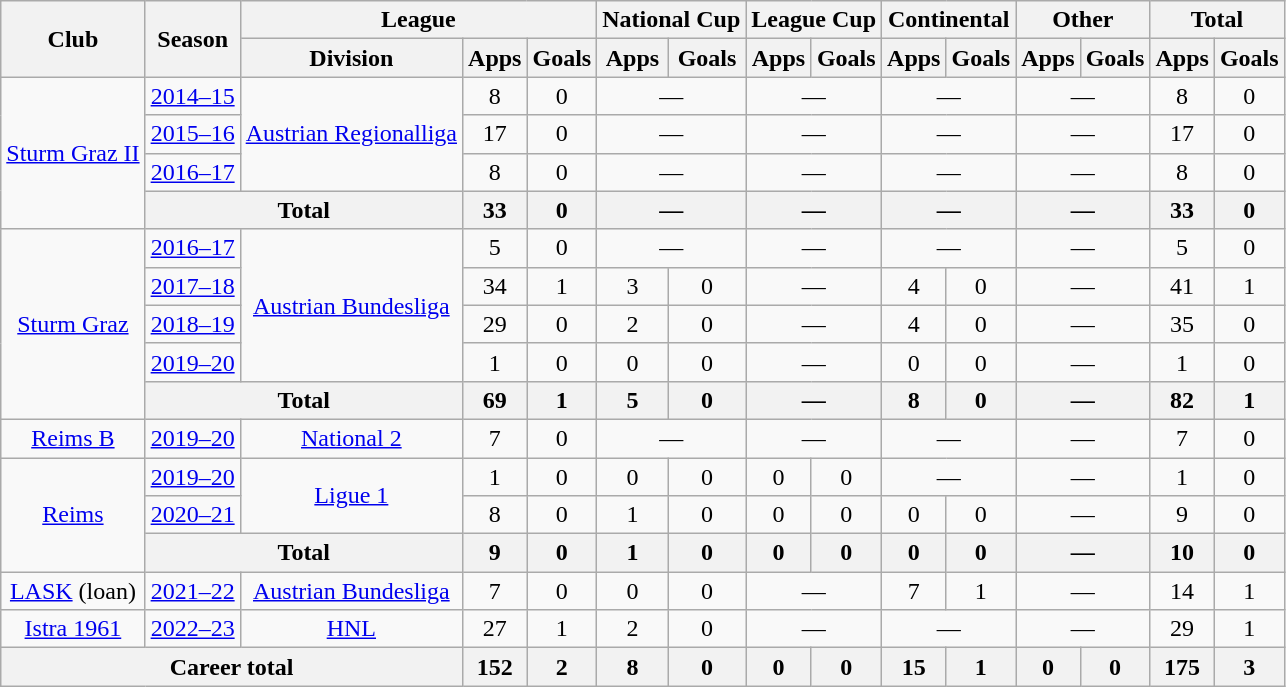<table class="wikitable" style="text-align:center">
<tr>
<th rowspan="2">Club</th>
<th rowspan="2">Season</th>
<th colspan="3">League</th>
<th colspan="2">National Cup</th>
<th colspan="2">League Cup</th>
<th colspan="2">Continental</th>
<th colspan="2">Other</th>
<th colspan="2">Total</th>
</tr>
<tr>
<th>Division</th>
<th>Apps</th>
<th>Goals</th>
<th>Apps</th>
<th>Goals</th>
<th>Apps</th>
<th>Goals</th>
<th>Apps</th>
<th>Goals</th>
<th>Apps</th>
<th>Goals</th>
<th>Apps</th>
<th>Goals</th>
</tr>
<tr>
<td rowspan="4"><a href='#'>Sturm Graz II</a></td>
<td><a href='#'>2014–15</a></td>
<td rowspan="3"><a href='#'>Austrian Regionalliga</a></td>
<td>8</td>
<td>0</td>
<td colspan="2">—</td>
<td colspan="2">—</td>
<td colspan="2">—</td>
<td colspan="2">—</td>
<td>8</td>
<td>0</td>
</tr>
<tr>
<td><a href='#'>2015–16</a></td>
<td>17</td>
<td>0</td>
<td colspan="2">—</td>
<td colspan="2">—</td>
<td colspan="2">—</td>
<td colspan="2">—</td>
<td>17</td>
<td>0</td>
</tr>
<tr>
<td><a href='#'>2016–17</a></td>
<td>8</td>
<td>0</td>
<td colspan="2">—</td>
<td colspan="2">—</td>
<td colspan="2">—</td>
<td colspan="2">—</td>
<td>8</td>
<td>0</td>
</tr>
<tr>
<th colspan="2">Total</th>
<th>33</th>
<th>0</th>
<th colspan="2">—</th>
<th colspan="2">—</th>
<th colspan="2">—</th>
<th colspan="2">—</th>
<th>33</th>
<th>0</th>
</tr>
<tr>
<td rowspan="5"><a href='#'>Sturm Graz</a></td>
<td><a href='#'>2016–17</a></td>
<td rowspan="4"><a href='#'>Austrian Bundesliga</a></td>
<td>5</td>
<td>0</td>
<td colspan="2">—</td>
<td colspan="2">—</td>
<td colspan="2">—</td>
<td colspan="2">—</td>
<td>5</td>
<td>0</td>
</tr>
<tr>
<td><a href='#'>2017–18</a></td>
<td>34</td>
<td>1</td>
<td>3</td>
<td>0</td>
<td colspan="2">—</td>
<td>4</td>
<td>0</td>
<td colspan="2">—</td>
<td>41</td>
<td>1</td>
</tr>
<tr>
<td><a href='#'>2018–19</a></td>
<td>29</td>
<td>0</td>
<td>2</td>
<td>0</td>
<td colspan="2">—</td>
<td>4</td>
<td>0</td>
<td colspan="2">—</td>
<td>35</td>
<td>0</td>
</tr>
<tr>
<td><a href='#'>2019–20</a></td>
<td>1</td>
<td>0</td>
<td>0</td>
<td>0</td>
<td colspan="2">—</td>
<td>0</td>
<td>0</td>
<td colspan="2">—</td>
<td>1</td>
<td>0</td>
</tr>
<tr>
<th colspan="2">Total</th>
<th>69</th>
<th>1</th>
<th>5</th>
<th>0</th>
<th colspan="2">—</th>
<th>8</th>
<th>0</th>
<th colspan="2">—</th>
<th>82</th>
<th>1</th>
</tr>
<tr>
<td><a href='#'>Reims B</a></td>
<td><a href='#'>2019–20</a></td>
<td><a href='#'>National 2</a></td>
<td>7</td>
<td>0</td>
<td colspan="2">—</td>
<td colspan="2">—</td>
<td colspan="2">—</td>
<td colspan="2">—</td>
<td>7</td>
<td>0</td>
</tr>
<tr>
<td rowspan="3"><a href='#'>Reims</a></td>
<td><a href='#'>2019–20</a></td>
<td rowspan="2"><a href='#'>Ligue 1</a></td>
<td>1</td>
<td>0</td>
<td>0</td>
<td>0</td>
<td>0</td>
<td>0</td>
<td colspan="2">—</td>
<td colspan="2">—</td>
<td>1</td>
<td>0</td>
</tr>
<tr>
<td><a href='#'>2020–21</a></td>
<td>8</td>
<td>0</td>
<td>1</td>
<td>0</td>
<td>0</td>
<td>0</td>
<td>0</td>
<td>0</td>
<td colspan="2">—</td>
<td>9</td>
<td>0</td>
</tr>
<tr>
<th colspan="2">Total</th>
<th>9</th>
<th>0</th>
<th>1</th>
<th>0</th>
<th>0</th>
<th>0</th>
<th>0</th>
<th>0</th>
<th colspan="2">—</th>
<th>10</th>
<th>0</th>
</tr>
<tr>
<td><a href='#'>LASK</a> (loan)</td>
<td><a href='#'>2021–22</a></td>
<td><a href='#'>Austrian Bundesliga</a></td>
<td>7</td>
<td>0</td>
<td>0</td>
<td>0</td>
<td colspan="2">—</td>
<td>7</td>
<td>1</td>
<td colspan="2">—</td>
<td>14</td>
<td>1</td>
</tr>
<tr>
<td><a href='#'>Istra 1961</a></td>
<td><a href='#'>2022–23</a></td>
<td><a href='#'>HNL</a></td>
<td>27</td>
<td>1</td>
<td>2</td>
<td>0</td>
<td colspan="2">—</td>
<td colspan="2">—</td>
<td colspan="2">—</td>
<td>29</td>
<td>1</td>
</tr>
<tr>
<th colspan="3">Career total</th>
<th>152</th>
<th>2</th>
<th>8</th>
<th>0</th>
<th>0</th>
<th>0</th>
<th>15</th>
<th>1</th>
<th>0</th>
<th>0</th>
<th>175</th>
<th>3</th>
</tr>
</table>
